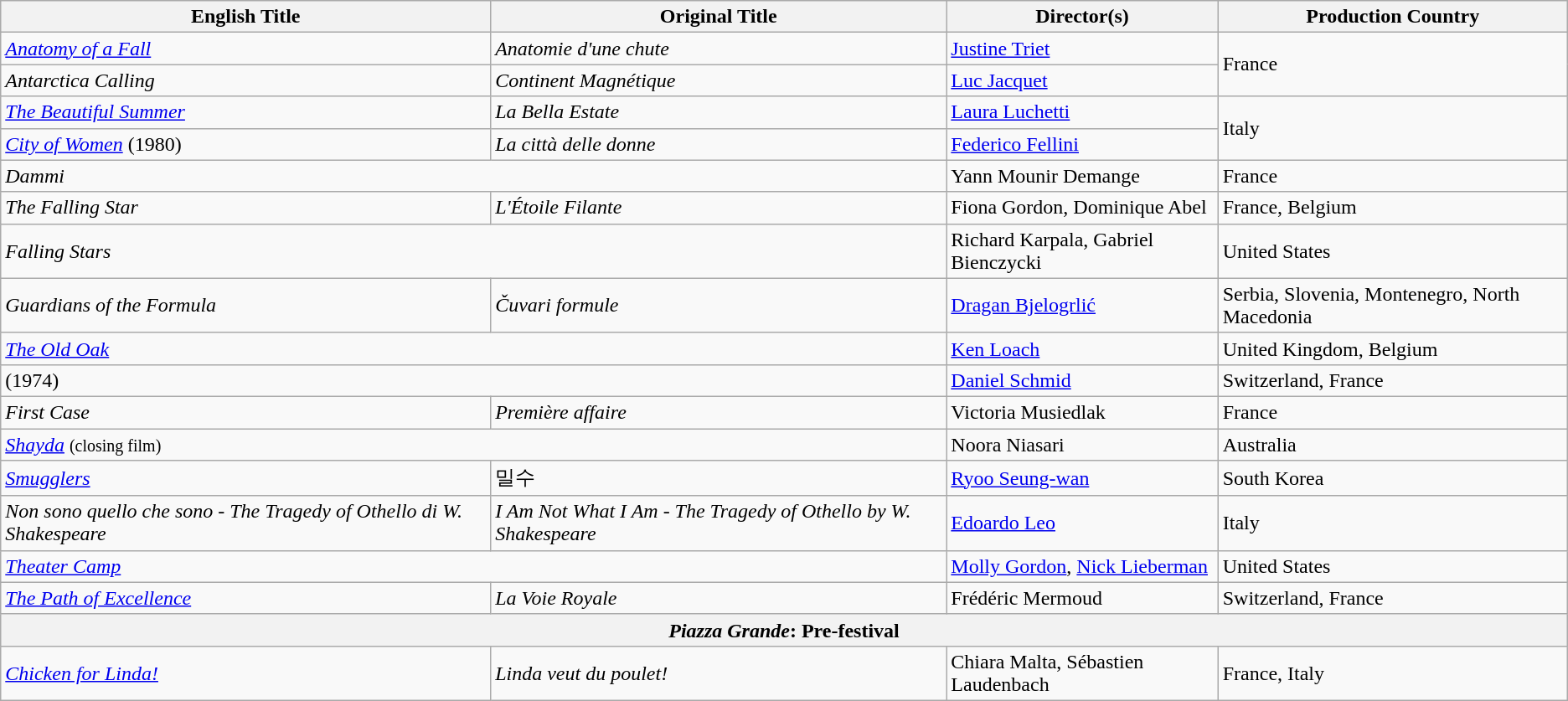<table class="wikitable">
<tr>
<th>English Title</th>
<th>Original Title</th>
<th>Director(s)</th>
<th>Production Country</th>
</tr>
<tr>
<td><em><a href='#'>Anatomy of a Fall</a></em></td>
<td><em>Anatomie d'une chute</em></td>
<td><a href='#'>Justine Triet</a></td>
<td rowspan="2">France</td>
</tr>
<tr>
<td><em>Antarctica Calling</em></td>
<td><em>Continent Magnétique</em></td>
<td><a href='#'>Luc Jacquet</a></td>
</tr>
<tr>
<td><em><a href='#'>The Beautiful Summer</a></em></td>
<td><em>La Bella Estate</em></td>
<td><a href='#'>Laura Luchetti</a></td>
<td rowspan="2">Italy</td>
</tr>
<tr>
<td><em><a href='#'>City of Women</a></em> (1980)</td>
<td><em>La città delle donne</em></td>
<td><a href='#'>Federico Fellini</a></td>
</tr>
<tr>
<td colspan="2"><em>Dammi</em></td>
<td>Yann Mounir Demange</td>
<td>France</td>
</tr>
<tr>
<td><em>The Falling Star</em></td>
<td><em>L'Étoile Filante</em></td>
<td>Fiona Gordon, Dominique Abel</td>
<td>France, Belgium</td>
</tr>
<tr>
<td colspan="2"><em>Falling Stars</em></td>
<td>Richard Karpala, Gabriel Bienczycki</td>
<td>United States</td>
</tr>
<tr>
<td><em>Guardians of the Formula</em></td>
<td><em>Čuvari formule</em></td>
<td><a href='#'>Dragan Bjelogrlić</a></td>
<td>Serbia, Slovenia, Montenegro, North Macedonia</td>
</tr>
<tr>
<td colspan="2"><em><a href='#'>The Old Oak</a></em></td>
<td><a href='#'>Ken Loach</a></td>
<td>United Kingdom, Belgium</td>
</tr>
<tr>
<td colspan="2"><em></em> (1974)</td>
<td><a href='#'>Daniel Schmid</a></td>
<td>Switzerland, France</td>
</tr>
<tr>
<td><em>First Case</em></td>
<td><em>Première affaire</em></td>
<td>Victoria Musiedlak</td>
<td>France</td>
</tr>
<tr>
<td colspan="2"><em><a href='#'>Shayda</a></em> <small>(closing film)</small></td>
<td>Noora Niasari</td>
<td>Australia</td>
</tr>
<tr>
<td><em><a href='#'>Smugglers</a></em></td>
<td>밀수</td>
<td><a href='#'>Ryoo Seung-wan</a></td>
<td>South Korea</td>
</tr>
<tr>
<td><em>Non sono quello che sono - The Tragedy of Othello di W. Shakespeare</em></td>
<td><em>I Am Not What I Am - The Tragedy of Othello by W. Shakespeare</em></td>
<td><a href='#'>Edoardo Leo</a></td>
<td>Italy</td>
</tr>
<tr>
<td colspan="2"><em><a href='#'>Theater Camp</a></em></td>
<td><a href='#'>Molly Gordon</a>, <a href='#'>Nick Lieberman</a></td>
<td>United States</td>
</tr>
<tr>
<td><em><a href='#'>The Path of Excellence</a></em></td>
<td><em>La Voie Royale</em></td>
<td>Frédéric Mermoud</td>
<td>Switzerland, France</td>
</tr>
<tr>
<th colspan="4"><em>Piazza Grande</em>: Pre-festival</th>
</tr>
<tr>
<td><em><a href='#'>Chicken for Linda!</a></em></td>
<td><em>Linda veut du poulet!</em></td>
<td>Chiara Malta, Sébastien Laudenbach</td>
<td>France, Italy</td>
</tr>
</table>
